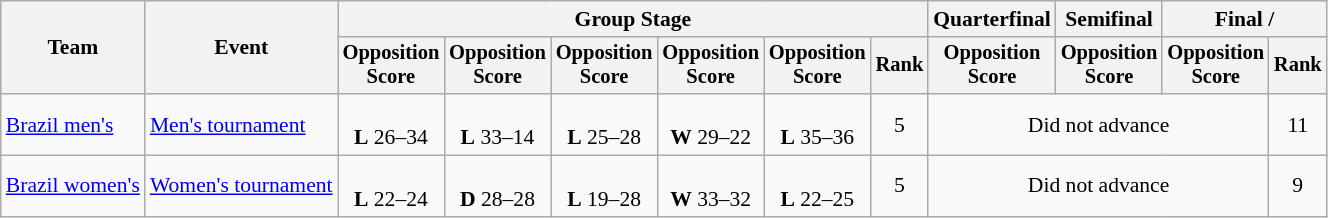<table class="wikitable" style="font-size:90%">
<tr>
<th rowspan=2>Team</th>
<th rowspan=2>Event</th>
<th colspan=6>Group Stage</th>
<th>Quarterfinal</th>
<th>Semifinal</th>
<th colspan=2>Final / </th>
</tr>
<tr style="font-size:95%">
<th>Opposition<br>Score</th>
<th>Opposition<br>Score</th>
<th>Opposition<br>Score</th>
<th>Opposition<br>Score</th>
<th>Opposition<br>Score</th>
<th>Rank</th>
<th>Opposition<br>Score</th>
<th>Opposition<br>Score</th>
<th>Opposition<br>Score</th>
<th>Rank</th>
</tr>
<tr align=center>
<td align=left><a href='#'>Brazil men's</a></td>
<td align=left><a href='#'>Men's tournament</a></td>
<td><br><strong>L</strong> 26–34</td>
<td><br><strong>L</strong> 33–14</td>
<td><br><strong>L</strong> 25–28</td>
<td><br><strong>W</strong> 29–22</td>
<td><br><strong>L</strong> 35–36</td>
<td>5</td>
<td colspan=3>Did not advance</td>
<td>11</td>
</tr>
<tr align=center>
<td align=left><a href='#'>Brazil women's</a></td>
<td align=left><a href='#'>Women's tournament</a></td>
<td><br><strong>L</strong> 22–24</td>
<td><br><strong>D</strong> 28–28</td>
<td><br><strong>L</strong> 19–28</td>
<td><br><strong>W</strong> 33–32</td>
<td><br><strong>L</strong> 22–25</td>
<td>5</td>
<td colspan=3>Did not advance</td>
<td>9</td>
</tr>
</table>
